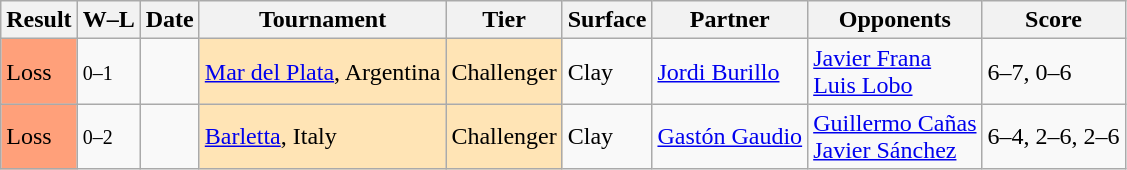<table class="sortable wikitable">
<tr>
<th>Result</th>
<th class="unsortable">W–L</th>
<th>Date</th>
<th>Tournament</th>
<th>Tier</th>
<th>Surface</th>
<th>Partner</th>
<th>Opponents</th>
<th class="unsortable">Score</th>
</tr>
<tr>
<td style="background:#ffa07a;">Loss</td>
<td><small>0–1</small></td>
<td></td>
<td style="background:moccasin;"><a href='#'>Mar del Plata</a>, Argentina</td>
<td style="background:moccasin;">Challenger</td>
<td>Clay</td>
<td> <a href='#'>Jordi Burillo</a></td>
<td> <a href='#'>Javier Frana</a> <br>  <a href='#'>Luis Lobo</a></td>
<td>6–7, 0–6</td>
</tr>
<tr>
<td style="background:#ffa07a;">Loss</td>
<td><small>0–2</small></td>
<td></td>
<td style="background:moccasin;"><a href='#'>Barletta</a>, Italy</td>
<td style="background:moccasin;">Challenger</td>
<td>Clay</td>
<td> <a href='#'>Gastón Gaudio</a></td>
<td> <a href='#'>Guillermo Cañas</a> <br>  <a href='#'>Javier Sánchez</a></td>
<td>6–4, 2–6, 2–6</td>
</tr>
</table>
